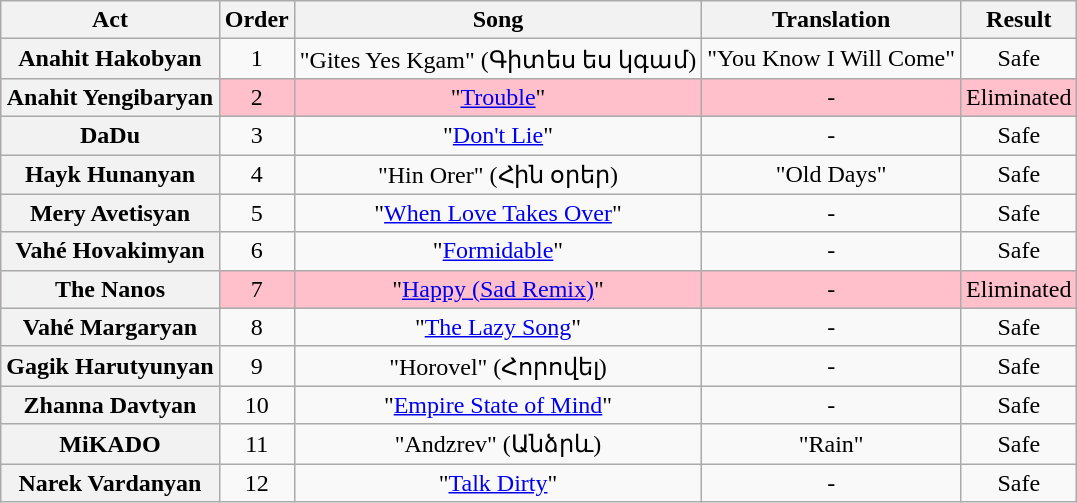<table class="wikitable plainrowheaders" style="text-align:center;">
<tr>
<th scope="col">Act</th>
<th scope="col">Order</th>
<th scope="col">Song</th>
<th scope="col">Translation</th>
<th scope="col">Result</th>
</tr>
<tr>
<th scope="row">Anahit Hakobyan</th>
<td>1</td>
<td>"Gites Yes Kgam" (Գիտես ես կգամ)</td>
<td>"You Know I Will Come"</td>
<td>Safe</td>
</tr>
<tr style="background:pink;">
<th scope="row">Anahit Yengibaryan</th>
<td>2</td>
<td>"<a href='#'>Trouble</a>"</td>
<td>-</td>
<td>Eliminated</td>
</tr>
<tr>
<th scope="row">DaDu</th>
<td>3</td>
<td>"<a href='#'>Don't Lie</a>"</td>
<td>-</td>
<td>Safe</td>
</tr>
<tr>
<th scope="row">Hayk Hunanyan</th>
<td>4</td>
<td>"Hin Orer" (Հին օրեր)</td>
<td>"Old Days"</td>
<td>Safe</td>
</tr>
<tr>
<th scope="row">Mery Avetisyan</th>
<td>5</td>
<td>"<a href='#'>When Love Takes Over</a>"</td>
<td>-</td>
<td>Safe</td>
</tr>
<tr>
<th scope="row">Vahé Hovakimyan</th>
<td>6</td>
<td>"<a href='#'>Formidable</a>"</td>
<td>-</td>
<td>Safe</td>
</tr>
<tr style="background:pink;">
<th scope="row">The Nanos</th>
<td>7</td>
<td>"<a href='#'>Happy (Sad Remix)</a>"</td>
<td>-</td>
<td>Eliminated</td>
</tr>
<tr>
<th scope="row">Vahé Margaryan</th>
<td>8</td>
<td>"<a href='#'>The Lazy Song</a>"</td>
<td>-</td>
<td>Safe</td>
</tr>
<tr>
<th scope="row">Gagik Harutyunyan</th>
<td>9</td>
<td>"Horovel" (Հորովել)</td>
<td>-</td>
<td>Safe</td>
</tr>
<tr>
<th scope="row">Zhanna Davtyan</th>
<td>10</td>
<td>"<a href='#'>Empire State of Mind</a>"</td>
<td>-</td>
<td>Safe</td>
</tr>
<tr>
<th scope="row">MiKADO</th>
<td>11</td>
<td>"Andzrev" (Անձրև)</td>
<td>"Rain"</td>
<td>Safe</td>
</tr>
<tr>
<th scope="row">Narek Vardanyan</th>
<td>12</td>
<td>"<a href='#'>Talk Dirty</a>"</td>
<td>-</td>
<td>Safe</td>
</tr>
</table>
